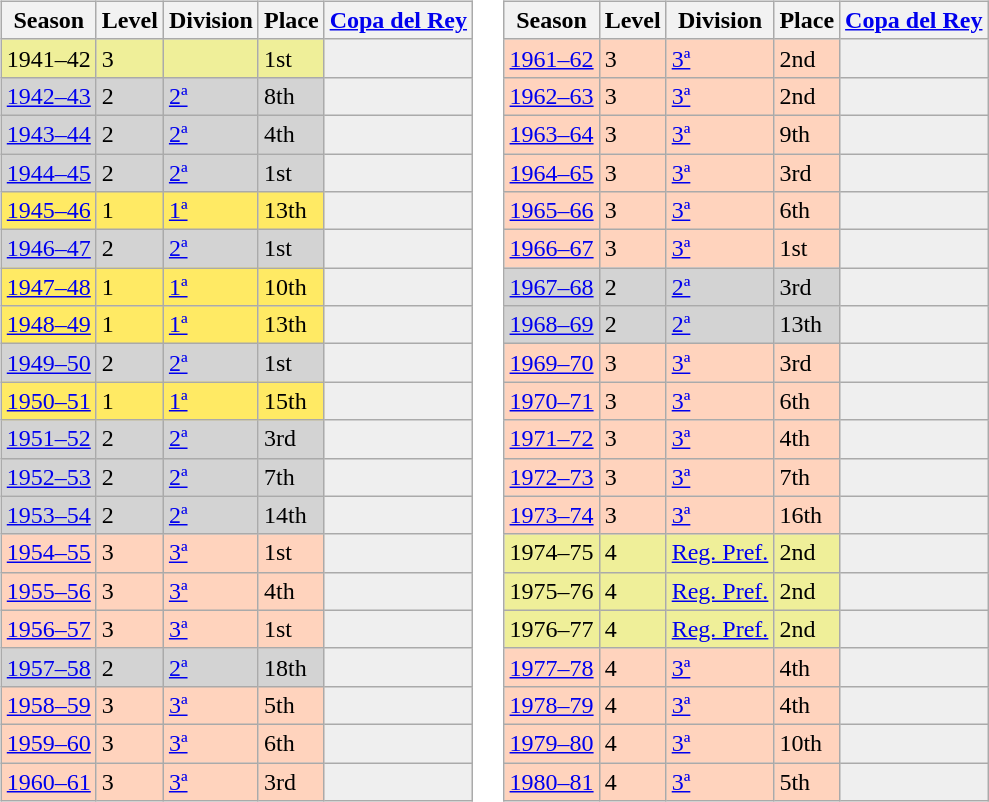<table>
<tr>
<td valign="top" width=0%><br><table class="wikitable">
<tr style="background:#f0f6fa;">
<th>Season</th>
<th>Level</th>
<th>Division</th>
<th>Place</th>
<th><a href='#'>Copa del Rey</a></th>
</tr>
<tr>
<td style="background:#EFEF99;">1941–42</td>
<td style="background:#EFEF99;">3</td>
<td style="background:#EFEF99;"></td>
<td style="background:#EFEF99;">1st</td>
<th style="background:#efefef;"></th>
</tr>
<tr>
<td style="background:#D3D3D3;"><a href='#'>1942–43</a></td>
<td style="background:#D3D3D3;">2</td>
<td style="background:#D3D3D3;"><a href='#'>2ª</a></td>
<td style="background:#D3D3D3;">8th</td>
<th style="background:#efefef;"></th>
</tr>
<tr>
<td style="background:#D3D3D3;"><a href='#'>1943–44</a></td>
<td style="background:#D3D3D3;">2</td>
<td style="background:#D3D3D3;"><a href='#'>2ª</a></td>
<td style="background:#D3D3D3;">4th</td>
<th style="background:#efefef;"></th>
</tr>
<tr>
<td style="background:#D3D3D3;"><a href='#'>1944–45</a></td>
<td style="background:#D3D3D3;">2</td>
<td style="background:#D3D3D3;"><a href='#'>2ª</a></td>
<td style="background:#D3D3D3;">1st</td>
<th style="background:#efefef;"></th>
</tr>
<tr>
<td style="background:#FFEA64;"><a href='#'>1945–46</a></td>
<td style="background:#FFEA64;">1</td>
<td style="background:#FFEA64;"><a href='#'>1ª</a></td>
<td style="background:#FFEA64;">13th</td>
<th style="background:#efefef;"></th>
</tr>
<tr>
<td style="background:#D3D3D3;"><a href='#'>1946–47</a></td>
<td style="background:#D3D3D3;">2</td>
<td style="background:#D3D3D3;"><a href='#'>2ª</a></td>
<td style="background:#D3D3D3;">1st</td>
<th style="background:#efefef;"></th>
</tr>
<tr>
<td style="background:#FFEA64;"><a href='#'>1947–48</a></td>
<td style="background:#FFEA64;">1</td>
<td style="background:#FFEA64;"><a href='#'>1ª</a></td>
<td style="background:#FFEA64;">10th</td>
<th style="background:#efefef;"></th>
</tr>
<tr>
<td style="background:#FFEA64;"><a href='#'>1948–49</a></td>
<td style="background:#FFEA64;">1</td>
<td style="background:#FFEA64;"><a href='#'>1ª</a></td>
<td style="background:#FFEA64;">13th</td>
<th style="background:#efefef;"></th>
</tr>
<tr>
<td style="background:#D3D3D3;"><a href='#'>1949–50</a></td>
<td style="background:#D3D3D3;">2</td>
<td style="background:#D3D3D3;"><a href='#'>2ª</a></td>
<td style="background:#D3D3D3;">1st</td>
<th style="background:#efefef;"></th>
</tr>
<tr>
<td style="background:#FFEA64;"><a href='#'>1950–51</a></td>
<td style="background:#FFEA64;">1</td>
<td style="background:#FFEA64;"><a href='#'>1ª</a></td>
<td style="background:#FFEA64;">15th</td>
<th style="background:#efefef;"></th>
</tr>
<tr>
<td style="background:#D3D3D3;"><a href='#'>1951–52</a></td>
<td style="background:#D3D3D3;">2</td>
<td style="background:#D3D3D3;"><a href='#'>2ª</a></td>
<td style="background:#D3D3D3;">3rd</td>
<th style="background:#efefef;"></th>
</tr>
<tr>
<td style="background:#D3D3D3;"><a href='#'>1952–53</a></td>
<td style="background:#D3D3D3;">2</td>
<td style="background:#D3D3D3;"><a href='#'>2ª</a></td>
<td style="background:#D3D3D3;">7th</td>
<th style="background:#efefef;"></th>
</tr>
<tr>
<td style="background:#D3D3D3;"><a href='#'>1953–54</a></td>
<td style="background:#D3D3D3;">2</td>
<td style="background:#D3D3D3;"><a href='#'>2ª</a></td>
<td style="background:#D3D3D3;">14th</td>
<th style="background:#efefef;"></th>
</tr>
<tr>
<td style="background:#FFD3BD;"><a href='#'>1954–55</a></td>
<td style="background:#FFD3BD;">3</td>
<td style="background:#FFD3BD;"><a href='#'>3ª</a></td>
<td style="background:#FFD3BD;">1st</td>
<th style="background:#efefef;"></th>
</tr>
<tr>
<td style="background:#FFD3BD;"><a href='#'>1955–56</a></td>
<td style="background:#FFD3BD;">3</td>
<td style="background:#FFD3BD;"><a href='#'>3ª</a></td>
<td style="background:#FFD3BD;">4th</td>
<th style="background:#efefef;"></th>
</tr>
<tr>
<td style="background:#FFD3BD;"><a href='#'>1956–57</a></td>
<td style="background:#FFD3BD;">3</td>
<td style="background:#FFD3BD;"><a href='#'>3ª</a></td>
<td style="background:#FFD3BD;">1st</td>
<th style="background:#efefef;"></th>
</tr>
<tr>
<td style="background:#D3D3D3;"><a href='#'>1957–58</a></td>
<td style="background:#D3D3D3;">2</td>
<td style="background:#D3D3D3;"><a href='#'>2ª</a></td>
<td style="background:#D3D3D3;">18th</td>
<th style="background:#efefef;"></th>
</tr>
<tr>
<td style="background:#FFD3BD;"><a href='#'>1958–59</a></td>
<td style="background:#FFD3BD;">3</td>
<td style="background:#FFD3BD;"><a href='#'>3ª</a></td>
<td style="background:#FFD3BD;">5th</td>
<th style="background:#efefef;"></th>
</tr>
<tr>
<td style="background:#FFD3BD;"><a href='#'>1959–60</a></td>
<td style="background:#FFD3BD;">3</td>
<td style="background:#FFD3BD;"><a href='#'>3ª</a></td>
<td style="background:#FFD3BD;">6th</td>
<th style="background:#efefef;"></th>
</tr>
<tr>
<td style="background:#FFD3BD;"><a href='#'>1960–61</a></td>
<td style="background:#FFD3BD;">3</td>
<td style="background:#FFD3BD;"><a href='#'>3ª</a></td>
<td style="background:#FFD3BD;">3rd</td>
<th style="background:#efefef;"></th>
</tr>
</table>
</td>
<td valign="top" width=0%><br><table class="wikitable">
<tr style="background:#f0f6fa;">
<th>Season</th>
<th>Level</th>
<th>Division</th>
<th>Place</th>
<th><a href='#'>Copa del Rey</a></th>
</tr>
<tr>
<td style="background:#FFD3BD;"><a href='#'>1961–62</a></td>
<td style="background:#FFD3BD;">3</td>
<td style="background:#FFD3BD;"><a href='#'>3ª</a></td>
<td style="background:#FFD3BD;">2nd</td>
<th style="background:#efefef;"></th>
</tr>
<tr>
<td style="background:#FFD3BD;"><a href='#'>1962–63</a></td>
<td style="background:#FFD3BD;">3</td>
<td style="background:#FFD3BD;"><a href='#'>3ª</a></td>
<td style="background:#FFD3BD;">2nd</td>
<th style="background:#efefef;"></th>
</tr>
<tr>
<td style="background:#FFD3BD;"><a href='#'>1963–64</a></td>
<td style="background:#FFD3BD;">3</td>
<td style="background:#FFD3BD;"><a href='#'>3ª</a></td>
<td style="background:#FFD3BD;">9th</td>
<th style="background:#efefef;"></th>
</tr>
<tr>
<td style="background:#FFD3BD;"><a href='#'>1964–65</a></td>
<td style="background:#FFD3BD;">3</td>
<td style="background:#FFD3BD;"><a href='#'>3ª</a></td>
<td style="background:#FFD3BD;">3rd</td>
<th style="background:#efefef;"></th>
</tr>
<tr>
<td style="background:#FFD3BD;"><a href='#'>1965–66</a></td>
<td style="background:#FFD3BD;">3</td>
<td style="background:#FFD3BD;"><a href='#'>3ª</a></td>
<td style="background:#FFD3BD;">6th</td>
<th style="background:#efefef;"></th>
</tr>
<tr>
<td style="background:#FFD3BD;"><a href='#'>1966–67</a></td>
<td style="background:#FFD3BD;">3</td>
<td style="background:#FFD3BD;"><a href='#'>3ª</a></td>
<td style="background:#FFD3BD;">1st</td>
<th style="background:#efefef;"></th>
</tr>
<tr>
<td style="background:#D3D3D3;"><a href='#'>1967–68</a></td>
<td style="background:#D3D3D3;">2</td>
<td style="background:#D3D3D3;"><a href='#'>2ª</a></td>
<td style="background:#D3D3D3;">3rd</td>
<th style="background:#efefef;"></th>
</tr>
<tr>
<td style="background:#D3D3D3;"><a href='#'>1968–69</a></td>
<td style="background:#D3D3D3;">2</td>
<td style="background:#D3D3D3;"><a href='#'>2ª</a></td>
<td style="background:#D3D3D3;">13th</td>
<th style="background:#efefef;"></th>
</tr>
<tr>
<td style="background:#FFD3BD;"><a href='#'>1969–70</a></td>
<td style="background:#FFD3BD;">3</td>
<td style="background:#FFD3BD;"><a href='#'>3ª</a></td>
<td style="background:#FFD3BD;">3rd</td>
<th style="background:#efefef;"></th>
</tr>
<tr>
<td style="background:#FFD3BD;"><a href='#'>1970–71</a></td>
<td style="background:#FFD3BD;">3</td>
<td style="background:#FFD3BD;"><a href='#'>3ª</a></td>
<td style="background:#FFD3BD;">6th</td>
<th style="background:#efefef;"></th>
</tr>
<tr>
<td style="background:#FFD3BD;"><a href='#'>1971–72</a></td>
<td style="background:#FFD3BD;">3</td>
<td style="background:#FFD3BD;"><a href='#'>3ª</a></td>
<td style="background:#FFD3BD;">4th</td>
<th style="background:#efefef;"></th>
</tr>
<tr>
<td style="background:#FFD3BD;"><a href='#'>1972–73</a></td>
<td style="background:#FFD3BD;">3</td>
<td style="background:#FFD3BD;"><a href='#'>3ª</a></td>
<td style="background:#FFD3BD;">7th</td>
<th style="background:#efefef;"></th>
</tr>
<tr>
<td style="background:#FFD3BD;"><a href='#'>1973–74</a></td>
<td style="background:#FFD3BD;">3</td>
<td style="background:#FFD3BD;"><a href='#'>3ª</a></td>
<td style="background:#FFD3BD;">16th</td>
<th style="background:#efefef;"></th>
</tr>
<tr>
<td style="background:#EFEF99;">1974–75</td>
<td style="background:#EFEF99;">4</td>
<td style="background:#EFEF99;"><a href='#'>Reg. Pref.</a></td>
<td style="background:#EFEF99;">2nd</td>
<th style="background:#efefef;"></th>
</tr>
<tr>
<td style="background:#EFEF99;">1975–76</td>
<td style="background:#EFEF99;">4</td>
<td style="background:#EFEF99;"><a href='#'>Reg. Pref.</a></td>
<td style="background:#EFEF99;">2nd</td>
<th style="background:#efefef;"></th>
</tr>
<tr>
<td style="background:#EFEF99;">1976–77</td>
<td style="background:#EFEF99;">4</td>
<td style="background:#EFEF99;"><a href='#'>Reg. Pref.</a></td>
<td style="background:#EFEF99;">2nd</td>
<th style="background:#efefef;"></th>
</tr>
<tr>
<td style="background:#FFD3BD;"><a href='#'>1977–78</a></td>
<td style="background:#FFD3BD;">4</td>
<td style="background:#FFD3BD;"><a href='#'>3ª</a></td>
<td style="background:#FFD3BD;">4th</td>
<th style="background:#efefef;"></th>
</tr>
<tr>
<td style="background:#FFD3BD;"><a href='#'>1978–79</a></td>
<td style="background:#FFD3BD;">4</td>
<td style="background:#FFD3BD;"><a href='#'>3ª</a></td>
<td style="background:#FFD3BD;">4th</td>
<th style="background:#efefef;"></th>
</tr>
<tr>
<td style="background:#FFD3BD;"><a href='#'>1979–80</a></td>
<td style="background:#FFD3BD;">4</td>
<td style="background:#FFD3BD;"><a href='#'>3ª</a></td>
<td style="background:#FFD3BD;">10th</td>
<th style="background:#efefef;"></th>
</tr>
<tr>
<td style="background:#FFD3BD;"><a href='#'>1980–81</a></td>
<td style="background:#FFD3BD;">4</td>
<td style="background:#FFD3BD;"><a href='#'>3ª</a></td>
<td style="background:#FFD3BD;">5th</td>
<th style="background:#efefef;"></th>
</tr>
</table>
</td>
</tr>
</table>
